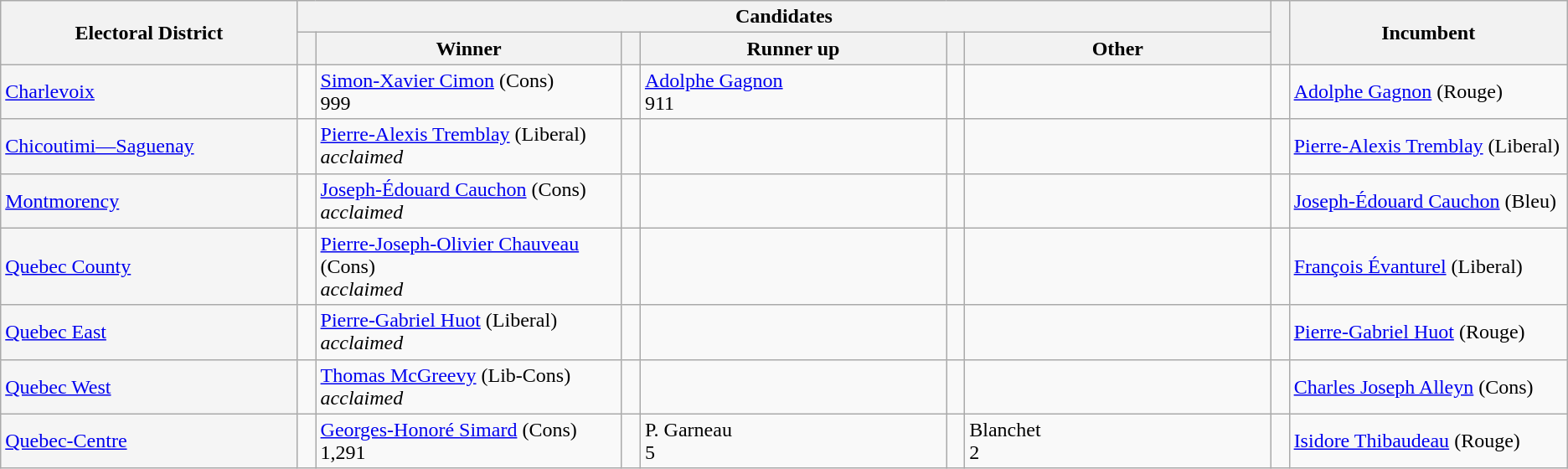<table class="wikitable">
<tr>
<th width=16% rowspan=2>Electoral District</th>
<th colspan=6>Candidates</th>
<th width=1% rowspan=2> </th>
<th width=15% rowspan=2>Incumbent</th>
</tr>
<tr>
<th width=1%> </th>
<th width=16.5%>Winner</th>
<th width=1%> </th>
<th width=16.5%>Runner up</th>
<th width=1%> </th>
<th width=16.5%>Other</th>
</tr>
<tr>
<td style="background:whitesmoke;"><a href='#'>Charlevoix</a></td>
<td></td>
<td><a href='#'>Simon-Xavier Cimon</a> (Cons)<br> 999</td>
<td></td>
<td><a href='#'>Adolphe Gagnon</a><br> 911</td>
<td></td>
<td></td>
<td></td>
<td><a href='#'>Adolphe Gagnon</a> (Rouge)</td>
</tr>
<tr>
<td style="background:whitesmoke;"><a href='#'>Chicoutimi—Saguenay</a></td>
<td></td>
<td><a href='#'>Pierre-Alexis Tremblay</a> (Liberal)<br> <em>acclaimed</em></td>
<td></td>
<td></td>
<td></td>
<td></td>
<td></td>
<td><a href='#'>Pierre-Alexis Tremblay</a> (Liberal)</td>
</tr>
<tr>
<td style="background:whitesmoke;"><a href='#'>Montmorency</a></td>
<td></td>
<td><a href='#'>Joseph-Édouard Cauchon</a> (Cons)<br> <em>acclaimed</em></td>
<td></td>
<td></td>
<td></td>
<td></td>
<td></td>
<td><a href='#'>Joseph-Édouard Cauchon</a> (Bleu)</td>
</tr>
<tr>
<td style="background:whitesmoke;"><a href='#'>Quebec County</a></td>
<td></td>
<td><a href='#'>Pierre-Joseph-Olivier Chauveau</a> (Cons)<br> <em>acclaimed</em></td>
<td></td>
<td></td>
<td></td>
<td></td>
<td></td>
<td><a href='#'>François Évanturel</a> (Liberal)</td>
</tr>
<tr>
<td style="background:whitesmoke;"><a href='#'>Quebec East</a></td>
<td></td>
<td><a href='#'>Pierre-Gabriel Huot</a> (Liberal)<br> <em>acclaimed</em></td>
<td></td>
<td></td>
<td></td>
<td></td>
<td></td>
<td><a href='#'>Pierre-Gabriel Huot</a> (Rouge)</td>
</tr>
<tr>
<td style="background:whitesmoke;"><a href='#'>Quebec West</a></td>
<td></td>
<td><a href='#'>Thomas McGreevy</a> (Lib-Cons)<br> <em>acclaimed</em></td>
<td></td>
<td></td>
<td></td>
<td></td>
<td></td>
<td><a href='#'>Charles Joseph Alleyn</a> (Cons)</td>
</tr>
<tr>
<td style="background:whitesmoke;"><a href='#'>Quebec-Centre</a></td>
<td></td>
<td><a href='#'>Georges-Honoré Simard</a> (Cons)<br> 1,291</td>
<td></td>
<td>P. Garneau <br> 5</td>
<td></td>
<td>Blanchet <br> 2</td>
<td></td>
<td><a href='#'>Isidore Thibaudeau</a> (Rouge)</td>
</tr>
</table>
